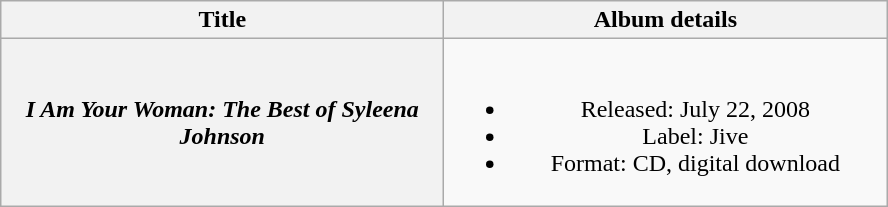<table class="wikitable plainrowheaders" style="text-align:center;">
<tr>
<th scope="col" style="width:18em;">Title</th>
<th scope="col" style="width:18em;">Album details</th>
</tr>
<tr>
<th scope="row"><em>I Am Your Woman: The Best of Syleena Johnson</em></th>
<td><br><ul><li>Released: July 22, 2008</li><li>Label: Jive</li><li>Format: CD, digital download</li></ul></td>
</tr>
</table>
